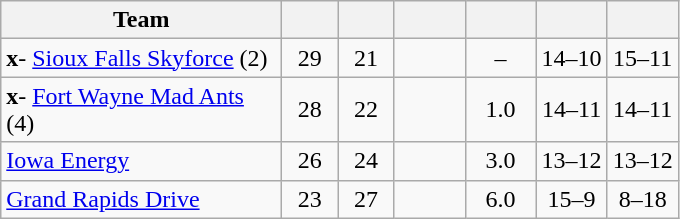<table class="wikitable" style="text-align:center">
<tr>
<th style="width:180px">Team</th>
<th style="width:30px"></th>
<th style="width:30px"></th>
<th style="width:40px"></th>
<th style="width:40px"></th>
<th style="width:40px"></th>
<th style="width:40px"></th>
</tr>
<tr>
<td align=left><strong>x</strong>- <a href='#'>Sioux Falls Skyforce</a> (2)</td>
<td>29</td>
<td>21</td>
<td></td>
<td>–</td>
<td>14–10</td>
<td>15–11</td>
</tr>
<tr>
<td align=left><strong>x</strong>- <a href='#'>Fort Wayne Mad Ants</a> (4)</td>
<td>28</td>
<td>22</td>
<td></td>
<td>1.0</td>
<td>14–11</td>
<td>14–11</td>
</tr>
<tr>
<td align=left><a href='#'>Iowa Energy</a></td>
<td>26</td>
<td>24</td>
<td></td>
<td>3.0</td>
<td>13–12</td>
<td>13–12</td>
</tr>
<tr>
<td align=left><a href='#'>Grand Rapids Drive</a></td>
<td>23</td>
<td>27</td>
<td></td>
<td>6.0</td>
<td>15–9</td>
<td>8–18</td>
</tr>
</table>
